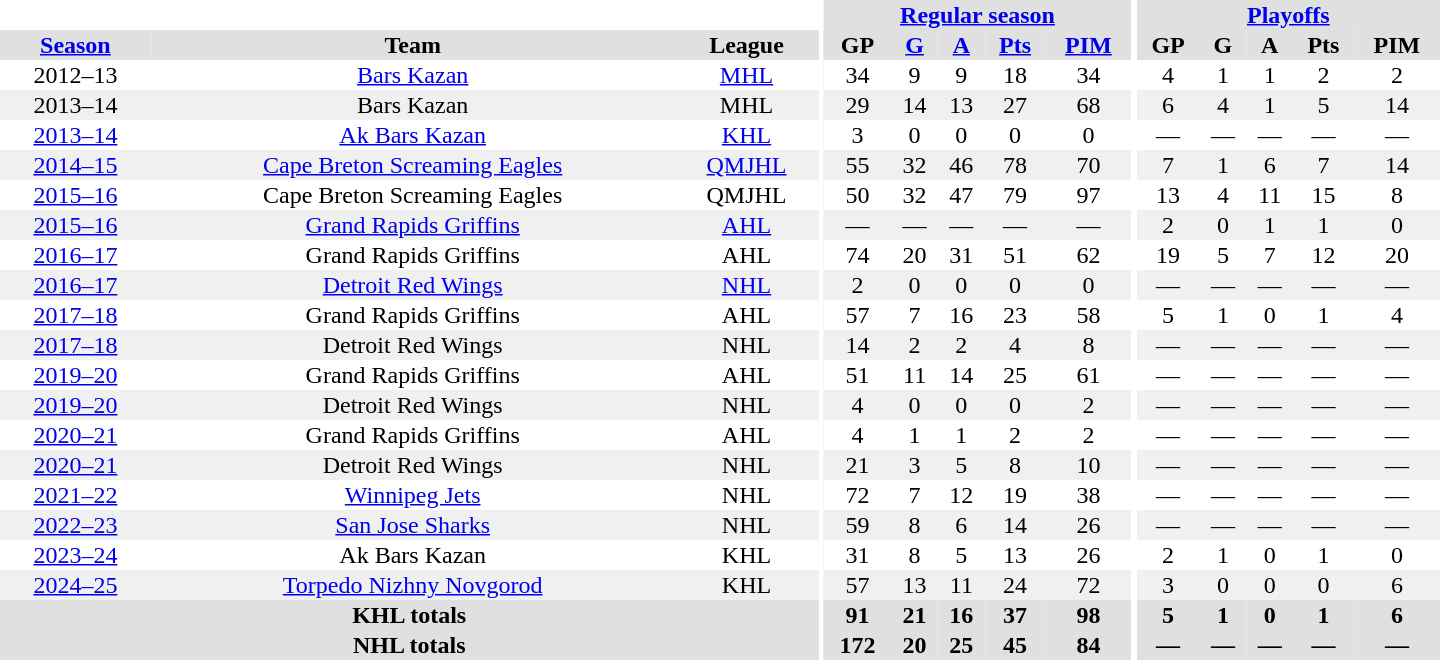<table border="0" cellpadding="1" cellspacing="0" style="text-align:center; width:60em">
<tr bgcolor="#e0e0e0">
<th colspan="3" bgcolor="#ffffff"></th>
<th rowspan="99" bgcolor="#ffffff"></th>
<th colspan="5"><a href='#'>Regular season</a></th>
<th rowspan="99" bgcolor="#ffffff"></th>
<th colspan="5"><a href='#'>Playoffs</a></th>
</tr>
<tr bgcolor="#e0e0e0">
<th><a href='#'>Season</a></th>
<th>Team</th>
<th>League</th>
<th>GP</th>
<th><a href='#'>G</a></th>
<th><a href='#'>A</a></th>
<th><a href='#'>Pts</a></th>
<th><a href='#'>PIM</a></th>
<th>GP</th>
<th>G</th>
<th>A</th>
<th>Pts</th>
<th>PIM</th>
</tr>
<tr>
<td>2012–13</td>
<td><a href='#'>Bars Kazan</a></td>
<td><a href='#'>MHL</a></td>
<td>34</td>
<td>9</td>
<td>9</td>
<td>18</td>
<td>34</td>
<td>4</td>
<td>1</td>
<td>1</td>
<td>2</td>
<td>2</td>
</tr>
<tr bgcolor="#f0f0f0">
<td>2013–14</td>
<td>Bars Kazan</td>
<td>MHL</td>
<td>29</td>
<td>14</td>
<td>13</td>
<td>27</td>
<td>68</td>
<td>6</td>
<td>4</td>
<td>1</td>
<td>5</td>
<td>14</td>
</tr>
<tr>
<td><a href='#'>2013–14</a></td>
<td><a href='#'>Ak Bars Kazan</a></td>
<td><a href='#'>KHL</a></td>
<td>3</td>
<td>0</td>
<td>0</td>
<td>0</td>
<td>0</td>
<td>—</td>
<td>—</td>
<td>—</td>
<td>—</td>
<td>—</td>
</tr>
<tr bgcolor="#f0f0f0">
<td><a href='#'>2014–15</a></td>
<td><a href='#'>Cape Breton Screaming Eagles</a></td>
<td><a href='#'>QMJHL</a></td>
<td>55</td>
<td>32</td>
<td>46</td>
<td>78</td>
<td>70</td>
<td>7</td>
<td>1</td>
<td>6</td>
<td>7</td>
<td>14</td>
</tr>
<tr>
<td><a href='#'>2015–16</a></td>
<td>Cape Breton Screaming Eagles</td>
<td>QMJHL</td>
<td>50</td>
<td>32</td>
<td>47</td>
<td>79</td>
<td>97</td>
<td>13</td>
<td>4</td>
<td>11</td>
<td>15</td>
<td>8</td>
</tr>
<tr bgcolor="#f0f0f0">
<td><a href='#'>2015–16</a></td>
<td><a href='#'>Grand Rapids Griffins</a></td>
<td><a href='#'>AHL</a></td>
<td>—</td>
<td>—</td>
<td>—</td>
<td>—</td>
<td>—</td>
<td>2</td>
<td>0</td>
<td>1</td>
<td>1</td>
<td>0</td>
</tr>
<tr>
<td><a href='#'>2016–17</a></td>
<td>Grand Rapids Griffins</td>
<td>AHL</td>
<td>74</td>
<td>20</td>
<td>31</td>
<td>51</td>
<td>62</td>
<td>19</td>
<td>5</td>
<td>7</td>
<td>12</td>
<td>20</td>
</tr>
<tr bgcolor="#f0f0f0">
<td><a href='#'>2016–17</a></td>
<td><a href='#'>Detroit Red Wings</a></td>
<td><a href='#'>NHL</a></td>
<td>2</td>
<td>0</td>
<td>0</td>
<td>0</td>
<td>0</td>
<td>—</td>
<td>—</td>
<td>—</td>
<td>—</td>
<td>—</td>
</tr>
<tr>
<td><a href='#'>2017–18</a></td>
<td>Grand Rapids Griffins</td>
<td>AHL</td>
<td>57</td>
<td>7</td>
<td>16</td>
<td>23</td>
<td>58</td>
<td>5</td>
<td>1</td>
<td>0</td>
<td>1</td>
<td>4</td>
</tr>
<tr bgcolor="#f0f0f0">
<td><a href='#'>2017–18</a></td>
<td>Detroit Red Wings</td>
<td>NHL</td>
<td>14</td>
<td>2</td>
<td>2</td>
<td>4</td>
<td>8</td>
<td>—</td>
<td>—</td>
<td>—</td>
<td>—</td>
<td>—</td>
</tr>
<tr>
<td><a href='#'>2019–20</a></td>
<td>Grand Rapids Griffins</td>
<td>AHL</td>
<td>51</td>
<td>11</td>
<td>14</td>
<td>25</td>
<td>61</td>
<td>—</td>
<td>—</td>
<td>—</td>
<td>—</td>
<td>—</td>
</tr>
<tr bgcolor="#f0f0f0">
<td><a href='#'>2019–20</a></td>
<td>Detroit Red Wings</td>
<td>NHL</td>
<td>4</td>
<td>0</td>
<td>0</td>
<td>0</td>
<td>2</td>
<td>—</td>
<td>—</td>
<td>—</td>
<td>—</td>
<td>—</td>
</tr>
<tr>
<td><a href='#'>2020–21</a></td>
<td>Grand Rapids Griffins</td>
<td>AHL</td>
<td>4</td>
<td>1</td>
<td>1</td>
<td>2</td>
<td>2</td>
<td>—</td>
<td>—</td>
<td>—</td>
<td>—</td>
<td>—</td>
</tr>
<tr bgcolor="#f0f0f0">
<td><a href='#'>2020–21</a></td>
<td>Detroit Red Wings</td>
<td>NHL</td>
<td>21</td>
<td>3</td>
<td>5</td>
<td>8</td>
<td>10</td>
<td>—</td>
<td>—</td>
<td>—</td>
<td>—</td>
<td>—</td>
</tr>
<tr>
<td><a href='#'>2021–22</a></td>
<td><a href='#'>Winnipeg Jets</a></td>
<td>NHL</td>
<td>72</td>
<td>7</td>
<td>12</td>
<td>19</td>
<td>38</td>
<td>—</td>
<td>—</td>
<td>—</td>
<td>—</td>
<td>—</td>
</tr>
<tr bgcolor="#f0f0f0">
<td><a href='#'>2022–23</a></td>
<td><a href='#'>San Jose Sharks</a></td>
<td>NHL</td>
<td>59</td>
<td>8</td>
<td>6</td>
<td>14</td>
<td>26</td>
<td>—</td>
<td>—</td>
<td>—</td>
<td>—</td>
<td>—</td>
</tr>
<tr>
<td><a href='#'>2023–24</a></td>
<td>Ak Bars Kazan</td>
<td>KHL</td>
<td>31</td>
<td>8</td>
<td>5</td>
<td>13</td>
<td>26</td>
<td>2</td>
<td>1</td>
<td>0</td>
<td>1</td>
<td>0</td>
</tr>
<tr bgcolor="#f0f0f0">
<td><a href='#'>2024–25</a></td>
<td><a href='#'>Torpedo Nizhny Novgorod</a></td>
<td>KHL</td>
<td>57</td>
<td>13</td>
<td>11</td>
<td>24</td>
<td>72</td>
<td>3</td>
<td>0</td>
<td>0</td>
<td>0</td>
<td>6</td>
</tr>
<tr bgcolor="#e0e0e0">
<th colspan="3">KHL totals</th>
<th>91</th>
<th>21</th>
<th>16</th>
<th>37</th>
<th>98</th>
<th>5</th>
<th>1</th>
<th>0</th>
<th>1</th>
<th>6</th>
</tr>
<tr bgcolor="#e0e0e0">
<th colspan="3">NHL totals</th>
<th>172</th>
<th>20</th>
<th>25</th>
<th>45</th>
<th>84</th>
<th>—</th>
<th>—</th>
<th>—</th>
<th>—</th>
<th>—</th>
</tr>
</table>
